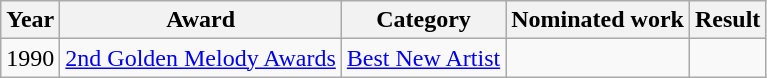<table class="wikitable sortable">
<tr>
<th>Year</th>
<th>Award</th>
<th>Category</th>
<th>Nominated work</th>
<th>Result</th>
</tr>
<tr>
<td>1990</td>
<td><a href='#'>2nd Golden Melody Awards</a></td>
<td><a href='#'>Best New Artist</a></td>
<td></td>
<td></td>
</tr>
</table>
